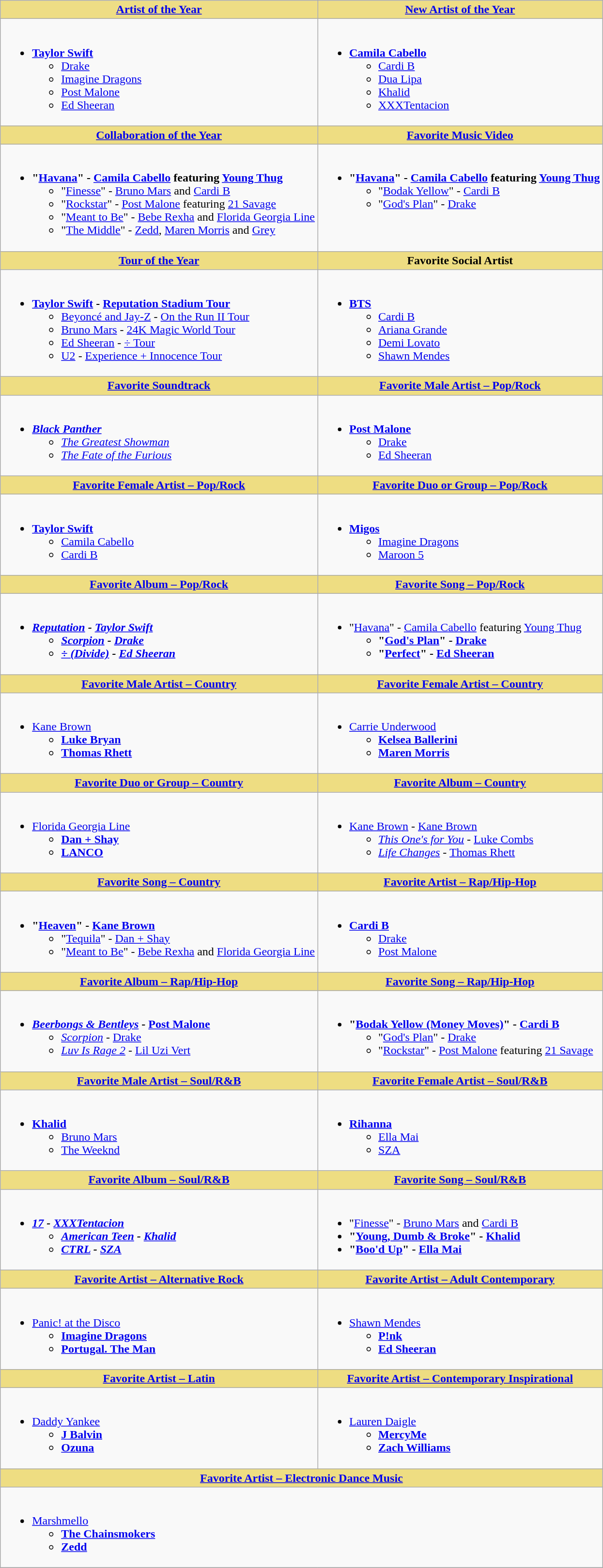<table class=wikitable>
<tr>
<th style="background:#EEDD85; width=50%"><a href='#'>Artist of the Year</a></th>
<th style="background:#EEDD85; width=50%"><a href='#'>New Artist of the Year</a></th>
</tr>
<tr>
<td valign="top"><br><ul><li> <strong><a href='#'>Taylor Swift</a></strong><ul><li><a href='#'>Drake</a></li><li><a href='#'>Imagine Dragons</a></li><li><a href='#'>Post Malone</a></li><li><a href='#'>Ed Sheeran</a></li></ul></li></ul></td>
<td valign="top"><br><ul><li> <strong><a href='#'>Camila Cabello</a></strong><ul><li><a href='#'>Cardi B</a></li><li><a href='#'>Dua Lipa</a></li><li><a href='#'>Khalid</a></li><li><a href='#'>XXXTentacion</a></li></ul></li></ul></td>
</tr>
<tr>
<th style="background:#EEDD82; width=50%"><a href='#'>Collaboration of the Year</a></th>
<th style="background:#EEDD82; width=50%"><a href='#'>Favorite Music Video</a></th>
</tr>
<tr>
<td valign="top"><br><ul><li> <strong>"<a href='#'>Havana</a>" - <a href='#'>Camila Cabello</a> featuring <a href='#'>Young Thug</a></strong><ul><li>"<a href='#'>Finesse</a>" - <a href='#'>Bruno Mars</a> and <a href='#'>Cardi B</a></li><li>"<a href='#'>Rockstar</a>" - <a href='#'>Post Malone</a> featuring <a href='#'>21 Savage</a></li><li>"<a href='#'>Meant to Be</a>" - <a href='#'>Bebe Rexha</a> and <a href='#'>Florida Georgia Line</a></li><li>"<a href='#'>The Middle</a>" - <a href='#'>Zedd</a>, <a href='#'>Maren Morris</a> and <a href='#'>Grey</a></li></ul></li></ul></td>
<td valign="top"><br><ul><li> <strong>"<a href='#'>Havana</a>" - <a href='#'>Camila Cabello</a> featuring <a href='#'>Young Thug</a></strong><ul><li>"<a href='#'>Bodak Yellow</a>" - <a href='#'>Cardi B</a></li><li>"<a href='#'>God's Plan</a>" - <a href='#'>Drake</a></li></ul></li></ul></td>
</tr>
<tr>
<th style="background:#EEDD82; width=50%"><a href='#'>Tour of the Year</a></th>
<th style="background:#EEDD82; width=50%">Favorite Social Artist</th>
</tr>
<tr>
<td valign="top"><br><ul><li> <strong><a href='#'>Taylor Swift</a> - <a href='#'>Reputation Stadium Tour</a></strong><ul><li><a href='#'>Beyoncé and Jay-Z</a> - <a href='#'>On the Run II Tour</a></li><li><a href='#'>Bruno Mars</a> - <a href='#'>24K Magic World Tour</a></li><li><a href='#'>Ed Sheeran</a> - <a href='#'>÷ Tour</a></li><li><a href='#'>U2</a> - <a href='#'>Experience + Innocence Tour</a></li></ul></li></ul></td>
<td valign="top"><br><ul><li> <strong><a href='#'>BTS</a></strong><ul><li><a href='#'>Cardi B</a></li><li><a href='#'>Ariana Grande</a></li><li><a href='#'>Demi Lovato</a></li><li><a href='#'>Shawn Mendes</a></li></ul></li></ul></td>
</tr>
<tr>
<th style="background:#EEDD82; width=50%"><a href='#'>Favorite Soundtrack</a></th>
<th style="background:#EEDD82; width=50%"><a href='#'>Favorite Male Artist – Pop/Rock</a></th>
</tr>
<tr>
<td valign="top"><br><ul><li> <em><a href='#'><strong>Black Panther</strong></a></em><ul><li><em><a href='#'>The Greatest Showman</a></em></li><li><em><a href='#'>The Fate of the Furious</a></em></li></ul></li></ul></td>
<td valign="top"><br><ul><li> <strong><a href='#'>Post Malone</a></strong><ul><li><a href='#'>Drake</a></li><li><a href='#'>Ed Sheeran</a></li></ul></li></ul></td>
</tr>
<tr>
<th style="background:#EEDD82; width=50%"><a href='#'>Favorite Female Artist – Pop/Rock</a></th>
<th style="background:#EEDD82; width=50%"><a href='#'>Favorite Duo or Group – Pop/Rock</a></th>
</tr>
<tr>
<td valign="top"><br><ul><li> <strong><a href='#'>Taylor Swift</a></strong><ul><li><a href='#'>Camila Cabello</a></li><li><a href='#'>Cardi B</a></li></ul></li></ul></td>
<td valign="top"><br><ul><li> <strong><a href='#'>Migos</a></strong><ul><li><a href='#'>Imagine Dragons</a></li><li><a href='#'>Maroon 5</a></li></ul></li></ul></td>
</tr>
<tr>
<th style="background:#EEDD82; width=50%"><a href='#'>Favorite Album – Pop/Rock</a></th>
<th style="background:#EEDD82; width=50%"><a href='#'>Favorite Song – Pop/Rock</a></th>
</tr>
<tr>
<td valign="top"><br><ul><li> <strong><em><a href='#'>Reputation</a><em> - <a href='#'>Taylor Swift</a><strong><ul><li></em><a href='#'>Scorpion</a><em> - <a href='#'>Drake</a></li><li></em><a href='#'>÷ (Divide)</a><em> - <a href='#'>Ed Sheeran</a></li></ul></li></ul></td>
<td valign="top"><br><ul><li> </strong>"<a href='#'>Havana</a>" - <a href='#'>Camila Cabello</a> featuring <a href='#'>Young Thug</a><strong><ul><li>"<a href='#'>God's Plan</a>" - <a href='#'>Drake</a></li><li>"<a href='#'>Perfect</a>" - <a href='#'>Ed Sheeran</a></li></ul></li></ul></td>
</tr>
<tr>
<th style="background:#EEDD82; width=50%"><a href='#'>Favorite Male Artist – Country</a></th>
<th style="background:#EEDD82; width=50%"><a href='#'>Favorite Female Artist – Country</a></th>
</tr>
<tr>
<td valign="top"><br><ul><li> </strong><a href='#'>Kane Brown</a><strong><ul><li><a href='#'>Luke Bryan</a></li><li><a href='#'>Thomas Rhett</a></li></ul></li></ul></td>
<td valign="top"><br><ul><li> </strong><a href='#'>Carrie Underwood</a><strong><ul><li><a href='#'>Kelsea Ballerini</a></li><li><a href='#'>Maren Morris</a></li></ul></li></ul></td>
</tr>
<tr>
<th style="background:#EEDD82; width=50%"><a href='#'>Favorite Duo or Group – Country</a></th>
<th style="background:#EEDD82; width=50%"><a href='#'>Favorite Album – Country</a></th>
</tr>
<tr>
<td valign="top"><br><ul><li> </strong><a href='#'>Florida Georgia Line</a><strong><ul><li><a href='#'>Dan + Shay</a></li><li><a href='#'>LANCO</a></li></ul></li></ul></td>
<td valign="top"><br><ul><li> </em></strong><a href='#'>Kane Brown</a></em> - <a href='#'>Kane Brown</a></strong><ul><li><em><a href='#'>This One's for You</a></em> - <a href='#'>Luke Combs</a></li><li><em><a href='#'>Life Changes</a></em> - <a href='#'>Thomas Rhett</a></li></ul></li></ul></td>
</tr>
<tr>
<th style="background:#EEDD82; width=50%"><a href='#'>Favorite Song – Country</a></th>
<th style="background:#EEDD82; width=50%"><a href='#'>Favorite Artist – Rap/Hip-Hop</a></th>
</tr>
<tr>
<td valign="top"><br><ul><li> <strong>"<a href='#'>Heaven</a>" - <a href='#'>Kane Brown</a></strong><ul><li>"<a href='#'>Tequila</a>" - <a href='#'>Dan + Shay</a></li><li>"<a href='#'>Meant to Be</a>" - <a href='#'>Bebe Rexha</a> and <a href='#'>Florida Georgia Line</a></li></ul></li></ul></td>
<td valign="top"><br><ul><li> <strong><a href='#'>Cardi B</a></strong><ul><li><a href='#'>Drake</a></li><li><a href='#'>Post Malone</a></li></ul></li></ul></td>
</tr>
<tr>
<th style="background:#EEDD82; width=50%"><a href='#'>Favorite Album – Rap/Hip-Hop</a></th>
<th style="background:#EEDD82; width=50%"><a href='#'>Favorite Song – Rap/Hip-Hop</a></th>
</tr>
<tr>
<td valign="top"><br><ul><li> <strong><em><a href='#'>Beerbongs & Bentleys</a></em></strong> <strong>- <a href='#'>Post Malone</a></strong><ul><li><em><a href='#'>Scorpion</a></em> - <a href='#'>Drake</a></li><li><em><a href='#'>Luv Is Rage 2</a></em> - <a href='#'>Lil Uzi Vert</a></li></ul></li></ul></td>
<td valign="top"><br><ul><li> <strong>"<a href='#'>Bodak Yellow (Money Moves)</a>" - <a href='#'>Cardi B</a></strong><ul><li>"<a href='#'>God's Plan</a>" - <a href='#'>Drake</a></li><li>"<a href='#'>Rockstar</a>" - <a href='#'>Post Malone</a> featuring <a href='#'>21 Savage</a></li></ul></li></ul></td>
</tr>
<tr>
<th style="background:#EEDD82; width=50%"><a href='#'>Favorite Male Artist – Soul/R&B</a></th>
<th style="background:#EEDD82; width=50%"><a href='#'>Favorite Female Artist – Soul/R&B</a></th>
</tr>
<tr>
<td valign="top"><br><ul><li> <strong><a href='#'>Khalid</a></strong><ul><li><a href='#'>Bruno Mars</a></li><li><a href='#'>The Weeknd</a></li></ul></li></ul></td>
<td valign="top"><br><ul><li> <strong><a href='#'>Rihanna</a></strong><ul><li><a href='#'>Ella Mai</a></li><li><a href='#'>SZA</a></li></ul></li></ul></td>
</tr>
<tr>
<th style="background:#EEDD82; width=50%"><a href='#'>Favorite Album – Soul/R&B</a></th>
<th style="background:#EEDD82; width=50%"><a href='#'>Favorite Song – Soul/R&B</a></th>
</tr>
<tr>
<td valign="top"><br><ul><li> <strong><em><a href='#'>17</a><em> - <a href='#'>XXXTentacion</a><strong><ul><li></em><a href='#'>American Teen</a><em> - <a href='#'>Khalid</a></li><li></em><a href='#'>CTRL</a><em> - <a href='#'>SZA</a></li></ul></li></ul></td>
<td valign="top"><br><ul><li> </strong>"<a href='#'>Finesse</a>" - <a href='#'>Bruno Mars</a> and <a href='#'>Cardi B</a><strong></li><li>"<a href='#'>Young, Dumb & Broke</a>" - <a href='#'>Khalid</a></li><li>"<a href='#'>Boo'd Up</a>" - <a href='#'>Ella Mai</a></li></ul></td>
</tr>
<tr>
<th style="background:#EEDD82; width=50%"><a href='#'>Favorite Artist – Alternative Rock</a></th>
<th style="background:#EEDD82; width=50%"><a href='#'>Favorite Artist – Adult Contemporary</a></th>
</tr>
<tr>
<td valign="top"><br><ul><li> </strong><a href='#'>Panic! at the Disco</a><strong><ul><li><a href='#'>Imagine Dragons</a></li><li><a href='#'>Portugal. The Man</a></li></ul></li></ul></td>
<td valign="top"><br><ul><li> </strong> <a href='#'>Shawn Mendes</a><strong><ul><li><a href='#'>P!nk</a></li><li><a href='#'>Ed Sheeran</a></li></ul></li></ul></td>
</tr>
<tr>
<th style="background:#EEDD82; width=50%"><a href='#'>Favorite Artist – Latin</a></th>
<th style="background:#EEDD82; width=50%"><a href='#'>Favorite Artist – Contemporary Inspirational</a></th>
</tr>
<tr>
<td valign="top"><br><ul><li></strong> <a href='#'>Daddy Yankee</a><strong><ul><li><a href='#'>J Balvin</a></li><li><a href='#'>Ozuna</a></li></ul></li></ul></td>
<td valign="top"><br><ul><li> </strong><a href='#'>Lauren Daigle</a><strong><ul><li><a href='#'>MercyMe</a></li><li><a href='#'>Zach Williams</a></li></ul></li></ul></td>
</tr>
<tr>
<th colspan="2" style="background:#EEDD82; width=50%"><a href='#'>Favorite Artist – Electronic Dance Music</a></th>
</tr>
<tr>
<td colspan="2" valign="top"><br><ul><li></strong><strong> </strong><a href='#'>Marshmello</a><strong><ul><li><a href='#'>The Chainsmokers</a></li><li><a href='#'>Zedd</a></li></ul></li></ul></td>
</tr>
<tr>
</tr>
</table>
